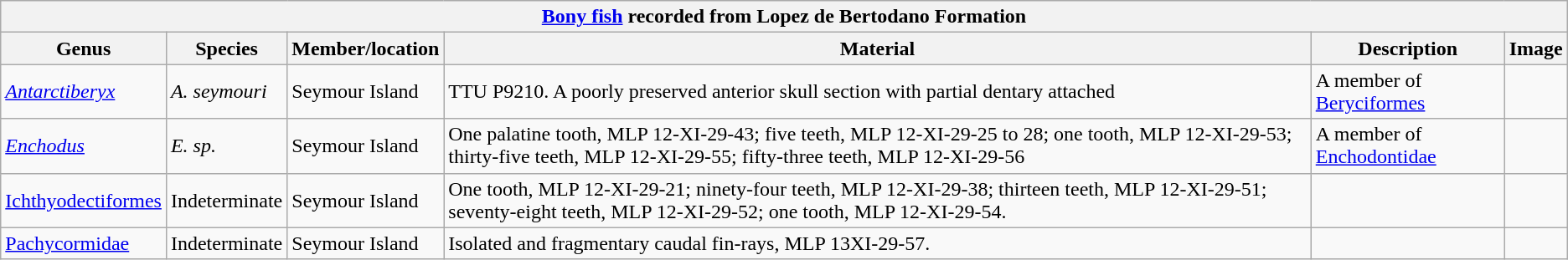<table class="wikitable" align="center">
<tr>
<th colspan="6" align="center"><a href='#'>Bony fish</a> recorded from Lopez de Bertodano Formation</th>
</tr>
<tr>
<th>Genus</th>
<th>Species</th>
<th>Member/location</th>
<th>Material</th>
<th>Description</th>
<th>Image</th>
</tr>
<tr>
<td><em><a href='#'>Antarctiberyx</a></em></td>
<td><em>A. seymouri</em></td>
<td>Seymour Island</td>
<td>TTU P9210. A poorly preserved anterior skull section with partial dentary attached</td>
<td>A member of <a href='#'>Beryciformes</a></td>
<td></td>
</tr>
<tr>
<td><em><a href='#'>Enchodus</a></em></td>
<td><em>E. sp.</em></td>
<td>Seymour Island</td>
<td>One palatine tooth, MLP 12-XI-29-43; five teeth, MLP 12-XI-29-25 to 28; one tooth, MLP 12-XI-29-53; thirty-five teeth, MLP 12-XI-29-55; fifty-three teeth, MLP 12-XI-29-56</td>
<td>A member of <a href='#'>Enchodontidae</a></td>
<td></td>
</tr>
<tr>
<td><a href='#'>Ichthyodectiformes</a></td>
<td>Indeterminate</td>
<td>Seymour Island</td>
<td>One tooth, MLP 12-XI-29-21; ninety-four teeth, MLP 12-XI-29-38; thirteen teeth, MLP 12-XI-29-51; seventy-eight teeth, MLP 12-XI-29-52; one tooth, MLP 12-XI-29-54.</td>
<td></td>
<td></td>
</tr>
<tr>
<td><a href='#'>Pachycormidae</a></td>
<td>Indeterminate</td>
<td>Seymour Island</td>
<td>Isolated and fragmentary caudal fin-rays, MLP 13XI-29-57.</td>
<td></td>
<td></td>
</tr>
</table>
